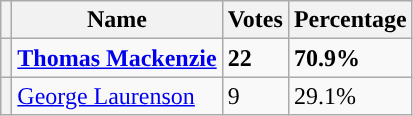<table class="wikitable">
<tr>
<th></th>
<th>Name</th>
<th>Votes</th>
<th>Percentage</th>
</tr>
<tr>
<th style="background-color: "></th>
<td><strong><a href='#'>Thomas Mackenzie</a></strong></td>
<td><strong>22</strong></td>
<td><strong>70.9%</strong></td>
</tr>
<tr>
<th style="background-color: "></th>
<td><a href='#'>George Laurenson</a></td>
<td>9</td>
<td>29.1%</td>
</tr>
</table>
